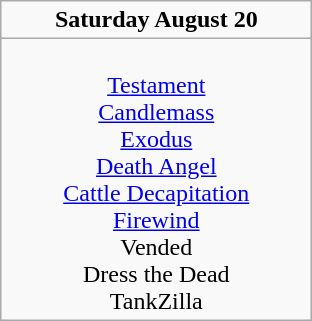<table class="wikitable">
<tr>
<td colspan="3" align="center"><strong>Saturday August 20</strong></td>
</tr>
<tr>
<td valign="top" align="center" width="200"><br><a href='#'>Testament</a><br><a href='#'>Candlemass</a><br><a href='#'>Exodus</a><br><a href='#'>Death Angel</a><br><a href='#'>Cattle Decapitation</a><br><a href='#'>Firewind</a><br>Vended<br>Dress the Dead<br>TankZilla</td>
</tr>
</table>
